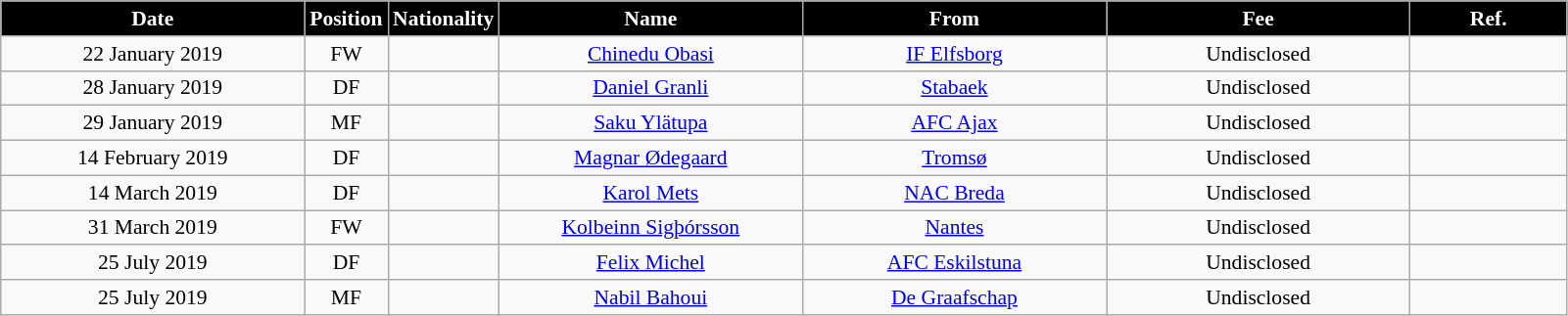<table class="wikitable"  style="text-align:center; font-size:90%; ">
<tr>
<th style="background:#000000; color:white; width:200px;">Date</th>
<th style="background:#000000; color:white; width:50px;">Position</th>
<th style="background:#000000; color:white; width:50px;">Nationality</th>
<th style="background:#000000; color:white; width:200px;">Name</th>
<th style="background:#000000; color:white; width:200px;">From</th>
<th style="background:#000000; color:white; width:200px;">Fee</th>
<th style="background:#000000; color:white; width:100px;">Ref.</th>
</tr>
<tr>
<td>22 January 2019</td>
<td>FW</td>
<td></td>
<td><a href='#'>Chinedu Obasi</a></td>
<td><a href='#'>IF Elfsborg</a></td>
<td>Undisclosed</td>
<td></td>
</tr>
<tr>
<td>28 January 2019</td>
<td>DF</td>
<td></td>
<td><a href='#'>Daniel Granli</a></td>
<td><a href='#'>Stabaek</a></td>
<td>Undisclosed</td>
<td></td>
</tr>
<tr>
<td>29 January 2019</td>
<td>MF</td>
<td></td>
<td><a href='#'>Saku Ylätupa</a></td>
<td><a href='#'>AFC Ajax</a></td>
<td>Undisclosed</td>
<td></td>
</tr>
<tr>
<td>14 February 2019</td>
<td>DF</td>
<td></td>
<td><a href='#'>Magnar Ødegaard</a></td>
<td><a href='#'>Tromsø</a></td>
<td>Undisclosed</td>
<td></td>
</tr>
<tr>
<td>14 March 2019</td>
<td>DF</td>
<td></td>
<td><a href='#'>Karol Mets</a></td>
<td><a href='#'>NAC Breda</a></td>
<td>Undisclosed</td>
<td></td>
</tr>
<tr>
<td>31 March 2019</td>
<td>FW</td>
<td></td>
<td><a href='#'>Kolbeinn Sigþórsson</a></td>
<td><a href='#'>Nantes</a></td>
<td>Undisclosed</td>
<td></td>
</tr>
<tr>
<td>25 July 2019</td>
<td>DF</td>
<td></td>
<td><a href='#'>Felix Michel</a></td>
<td><a href='#'>AFC Eskilstuna</a></td>
<td>Undisclosed</td>
<td></td>
</tr>
<tr>
<td>25 July 2019</td>
<td>MF</td>
<td></td>
<td><a href='#'>Nabil Bahoui</a></td>
<td><a href='#'>De Graafschap</a></td>
<td>Undisclosed</td>
<td></td>
</tr>
</table>
